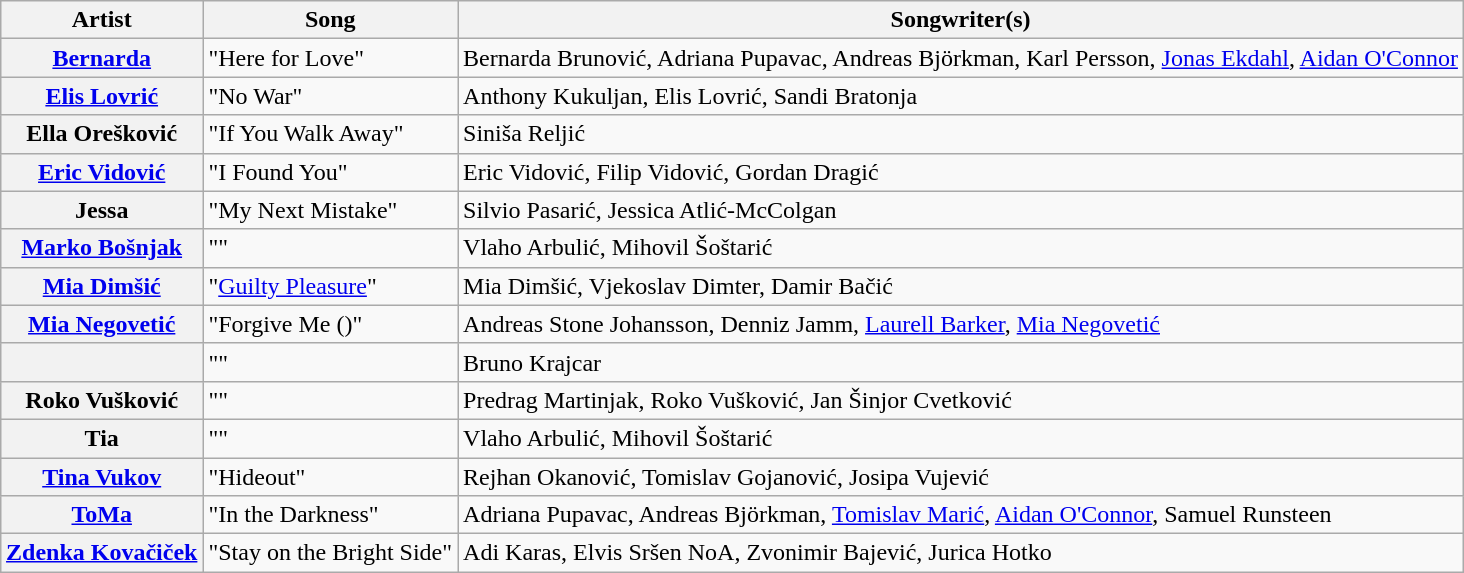<table class="wikitable sortable plainrowheaders" style="margin: 1em auto 1em auto">
<tr>
<th>Artist</th>
<th>Song</th>
<th class="unsortable">Songwriter(s)</th>
</tr>
<tr>
<th scope="row"><a href='#'>Bernarda</a></th>
<td>"Here for Love"</td>
<td>Bernarda Brunović, Adriana Pupavac, Andreas Björkman, Karl Persson, <a href='#'>Jonas Ekdahl</a>, <a href='#'>Aidan O'Connor</a></td>
</tr>
<tr>
<th scope="row"><a href='#'>Elis Lovrić</a></th>
<td>"No War"</td>
<td>Anthony Kukuljan, Elis Lovrić, Sandi Bratonja</td>
</tr>
<tr>
<th scope="row">Ella Orešković</th>
<td>"If You Walk Away"</td>
<td>Siniša Reljić</td>
</tr>
<tr>
<th scope="row"><a href='#'>Eric Vidović</a></th>
<td>"I Found You"</td>
<td>Eric Vidović, Filip Vidović, Gordan Dragić</td>
</tr>
<tr>
<th scope="row">Jessa</th>
<td>"My Next Mistake"</td>
<td>Silvio Pasarić, Jessica Atlić-McColgan</td>
</tr>
<tr>
<th scope="row"><a href='#'>Marko Bošnjak</a></th>
<td>""</td>
<td>Vlaho Arbulić, Mihovil Šoštarić</td>
</tr>
<tr>
<th scope="row"><a href='#'>Mia Dimšić</a></th>
<td>"<a href='#'>Guilty Pleasure</a>"</td>
<td>Mia Dimšić, Vjekoslav Dimter, Damir Bačić</td>
</tr>
<tr>
<th scope="row"><a href='#'>Mia Negovetić</a></th>
<td>"Forgive Me ()"</td>
<td>Andreas Stone Johansson, Denniz Jamm, <a href='#'>Laurell Barker</a>, <a href='#'>Mia Negovetić</a></td>
</tr>
<tr>
<th scope="row"></th>
<td>""</td>
<td>Bruno Krajcar</td>
</tr>
<tr>
<th scope="row">Roko Vušković</th>
<td>""</td>
<td>Predrag Martinjak, Roko Vušković, Jan Šinjor Cvetković</td>
</tr>
<tr>
<th scope="row">Tia</th>
<td>""</td>
<td>Vlaho Arbulić, Mihovil Šoštarić</td>
</tr>
<tr>
<th scope="row"><a href='#'>Tina Vukov</a></th>
<td>"Hideout"</td>
<td>Rejhan Okanović, Tomislav Gojanović, Josipa Vujević</td>
</tr>
<tr>
<th scope="row"><a href='#'>ToMa</a></th>
<td>"In the Darkness"</td>
<td>Adriana Pupavac, Andreas Björkman, <a href='#'>Tomislav Marić</a>, <a href='#'>Aidan O'Connor</a>, Samuel Runsteen</td>
</tr>
<tr>
<th scope="row"><a href='#'>Zdenka Kovačiček</a></th>
<td>"Stay on the Bright Side"</td>
<td>Adi Karas, Elvis Sršen NoA, Zvonimir Bajević, Jurica Hotko</td>
</tr>
</table>
